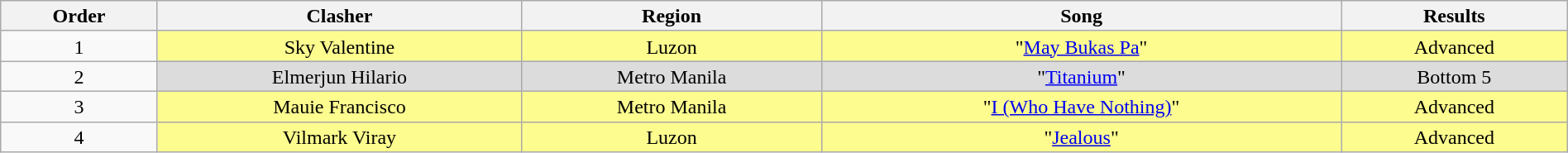<table class="wikitable" style="text-align:center; line-height:17px; width:100%;">
<tr>
<th>Order</th>
<th>Clasher</th>
<th>Region</th>
<th>Song</th>
<th>Results</th>
</tr>
<tr>
<td>1</td>
<td style="background:#fdfc8f;">Sky Valentine</td>
<td style="background:#fdfc8f;">Luzon</td>
<td style="background:#fdfc8f;">"<a href='#'>May Bukas Pa</a>"</td>
<td style="background:#fdfc8f;">Advanced</td>
</tr>
<tr>
<td>2</td>
<td style="background:#DCDCDC;">Elmerjun Hilario</td>
<td style="background:#DCDCDC;">Metro Manila</td>
<td style="background:#DCDCDC;">"<a href='#'>Titanium</a>"</td>
<td style="background:#DCDCDC;">Bottom 5</td>
</tr>
<tr>
<td>3</td>
<td style="background:#fdfc8f;">Mauie Francisco</td>
<td style="background:#fdfc8f;">Metro Manila</td>
<td style="background:#fdfc8f;">"<a href='#'>I (Who Have Nothing)</a>"</td>
<td style="background:#fdfc8f;">Advanced</td>
</tr>
<tr>
<td>4</td>
<td style="background:#fdfc8f;">Vilmark Viray</td>
<td style="background:#fdfc8f;">Luzon</td>
<td style="background:#fdfc8f;">"<a href='#'>Jealous</a>"</td>
<td style="background:#fdfc8f;">Advanced</td>
</tr>
</table>
